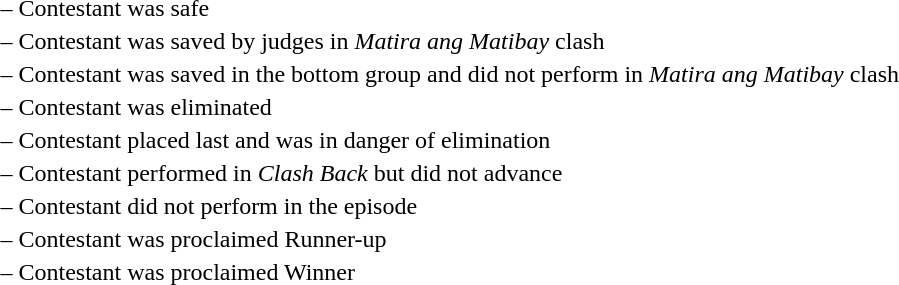<table>
<tr>
<td> –</td>
<td>Contestant was safe</td>
</tr>
<tr>
<td> –</td>
<td>Contestant was saved by judges in <em>Matira ang Matibay</em> clash</td>
</tr>
<tr>
<td> –</td>
<td>Contestant was saved in the bottom group and did not perform in <em>Matira ang Matibay</em> clash</td>
</tr>
<tr>
<td> –</td>
<td>Contestant was eliminated</td>
</tr>
<tr>
<td> –</td>
<td>Contestant placed last and was in danger of elimination</td>
</tr>
<tr>
<td> –</td>
<td>Contestant performed in <em>Clash Back</em> but did not advance</td>
</tr>
<tr>
<td> –</td>
<td>Contestant did not perform in the episode</td>
</tr>
<tr>
<td> –</td>
<td>Contestant was proclaimed Runner-up</td>
</tr>
<tr>
<td> –</td>
<td>Contestant was proclaimed Winner</td>
</tr>
</table>
